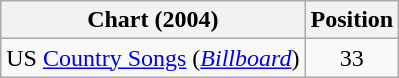<table class="wikitable sortable">
<tr>
<th scope="col">Chart (2004)</th>
<th scope="col">Position</th>
</tr>
<tr>
<td>US <a href='#'>Country Songs</a> (<em><a href='#'>Billboard</a></em>)</td>
<td align="center">33</td>
</tr>
</table>
